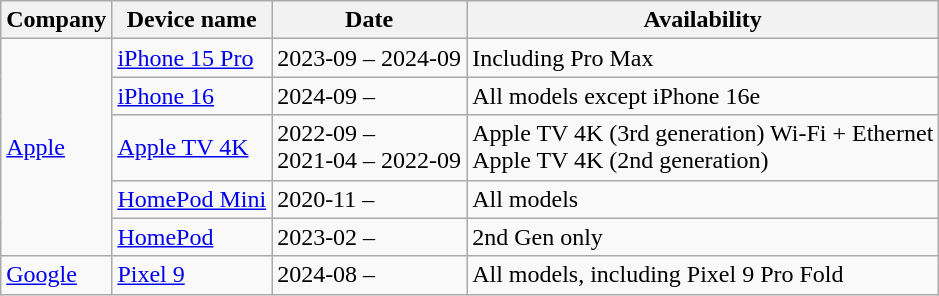<table class="wikitable">
<tr>
<th>Company</th>
<th>Device name</th>
<th>Date</th>
<th>Availability</th>
</tr>
<tr>
<td rowspan="5"><a href='#'>Apple</a></td>
<td><a href='#'>iPhone 15 Pro</a></td>
<td>2023-09 – 2024-09</td>
<td>Including Pro Max</td>
</tr>
<tr>
<td><a href='#'>iPhone 16</a></td>
<td>2024-09 –</td>
<td>All models except iPhone 16e</td>
</tr>
<tr>
<td><a href='#'>Apple TV 4K</a></td>
<td>2022-09 –<br>2021-04 – 2022-09</td>
<td>Apple TV 4K (3rd generation) Wi-Fi + Ethernet<br>Apple TV 4K (2nd generation)</td>
</tr>
<tr>
<td><a href='#'>HomePod Mini</a></td>
<td>2020-11 –</td>
<td>All models</td>
</tr>
<tr>
<td><a href='#'>HomePod</a></td>
<td>2023-02 –</td>
<td>2nd Gen only</td>
</tr>
<tr>
<td><a href='#'>Google</a></td>
<td><a href='#'>Pixel 9</a></td>
<td>2024-08 –</td>
<td>All models, including Pixel 9 Pro Fold</td>
</tr>
</table>
